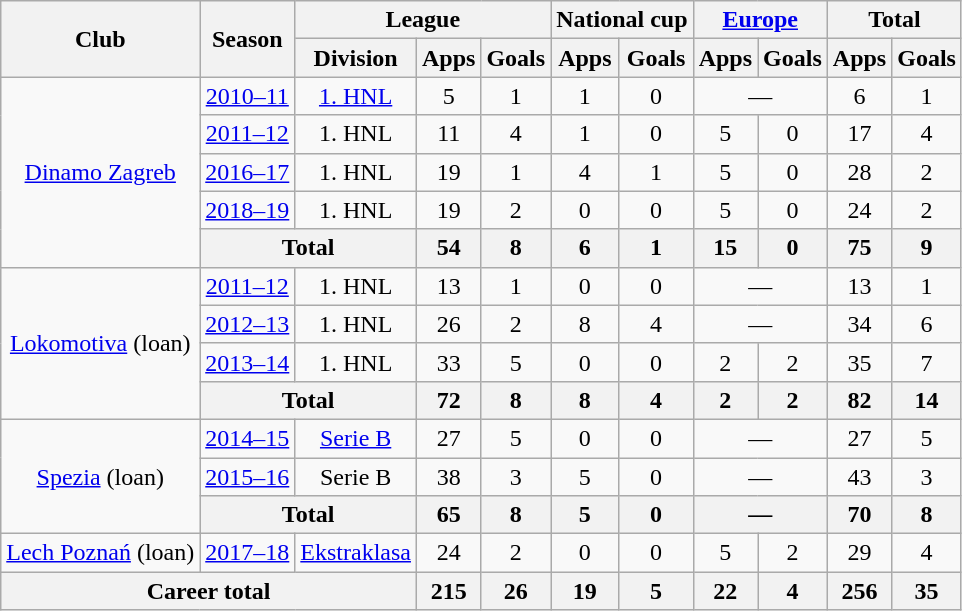<table class="wikitable" style="text-align: center;">
<tr>
<th rowspan="2">Club</th>
<th rowspan="2">Season</th>
<th colspan="3">League</th>
<th colspan="2">National cup</th>
<th colspan="2"><a href='#'>Europe</a></th>
<th colspan="2">Total</th>
</tr>
<tr>
<th>Division</th>
<th>Apps</th>
<th>Goals</th>
<th>Apps</th>
<th>Goals</th>
<th>Apps</th>
<th>Goals</th>
<th>Apps</th>
<th>Goals</th>
</tr>
<tr>
<td rowspan="5"><a href='#'>Dinamo Zagreb</a></td>
<td><a href='#'>2010–11</a></td>
<td><a href='#'>1. HNL</a></td>
<td>5</td>
<td>1</td>
<td>1</td>
<td>0</td>
<td colspan="2">—</td>
<td>6</td>
<td>1</td>
</tr>
<tr>
<td><a href='#'>2011–12</a></td>
<td>1. HNL</td>
<td>11</td>
<td>4</td>
<td>1</td>
<td>0</td>
<td>5</td>
<td>0</td>
<td>17</td>
<td>4</td>
</tr>
<tr>
<td><a href='#'>2016–17</a></td>
<td>1. HNL</td>
<td>19</td>
<td>1</td>
<td>4</td>
<td>1</td>
<td>5</td>
<td>0</td>
<td>28</td>
<td>2</td>
</tr>
<tr>
<td><a href='#'>2018–19</a></td>
<td>1. HNL</td>
<td>19</td>
<td>2</td>
<td>0</td>
<td>0</td>
<td>5</td>
<td>0</td>
<td>24</td>
<td>2</td>
</tr>
<tr>
<th colspan="2">Total</th>
<th>54</th>
<th>8</th>
<th>6</th>
<th>1</th>
<th>15</th>
<th>0</th>
<th>75</th>
<th>9</th>
</tr>
<tr>
<td rowspan="4"><a href='#'>Lokomotiva</a> (loan)</td>
<td><a href='#'>2011–12</a></td>
<td>1. HNL</td>
<td>13</td>
<td>1</td>
<td>0</td>
<td>0</td>
<td colspan="2">—</td>
<td>13</td>
<td>1</td>
</tr>
<tr>
<td><a href='#'>2012–13</a></td>
<td>1. HNL</td>
<td>26</td>
<td>2</td>
<td>8</td>
<td>4</td>
<td colspan="2">—</td>
<td>34</td>
<td>6</td>
</tr>
<tr>
<td><a href='#'>2013–14</a></td>
<td>1. HNL</td>
<td>33</td>
<td>5</td>
<td>0</td>
<td>0</td>
<td>2</td>
<td>2</td>
<td>35</td>
<td>7</td>
</tr>
<tr>
<th colspan="2">Total</th>
<th>72</th>
<th>8</th>
<th>8</th>
<th>4</th>
<th>2</th>
<th>2</th>
<th>82</th>
<th>14</th>
</tr>
<tr>
<td rowspan="3"><a href='#'>Spezia</a> (loan)</td>
<td><a href='#'>2014–15</a></td>
<td><a href='#'>Serie B</a></td>
<td>27</td>
<td>5</td>
<td>0</td>
<td>0</td>
<td colspan="2">—</td>
<td>27</td>
<td>5</td>
</tr>
<tr>
<td><a href='#'>2015–16</a></td>
<td>Serie B</td>
<td>38</td>
<td>3</td>
<td>5</td>
<td>0</td>
<td colspan="2">—</td>
<td>43</td>
<td>3</td>
</tr>
<tr>
<th colspan="2">Total</th>
<th>65</th>
<th>8</th>
<th>5</th>
<th>0</th>
<th colspan="2">—</th>
<th>70</th>
<th>8</th>
</tr>
<tr>
<td rowspan="1"><a href='#'>Lech Poznań</a> (loan)</td>
<td><a href='#'>2017–18</a></td>
<td><a href='#'>Ekstraklasa</a></td>
<td>24</td>
<td>2</td>
<td>0</td>
<td>0</td>
<td>5</td>
<td>2</td>
<td>29</td>
<td>4</td>
</tr>
<tr>
<th colspan="3">Career total</th>
<th>215</th>
<th>26</th>
<th>19</th>
<th>5</th>
<th>22</th>
<th>4</th>
<th>256</th>
<th>35</th>
</tr>
</table>
